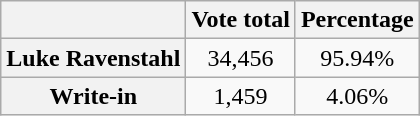<table class="wikitable" style="text-align:center">
<tr>
<th></th>
<th>Vote total</th>
<th>Percentage</th>
</tr>
<tr>
<th>Luke Ravenstahl</th>
<td>34,456</td>
<td>95.94%</td>
</tr>
<tr>
<th>Write-in</th>
<td>1,459</td>
<td>4.06%</td>
</tr>
</table>
